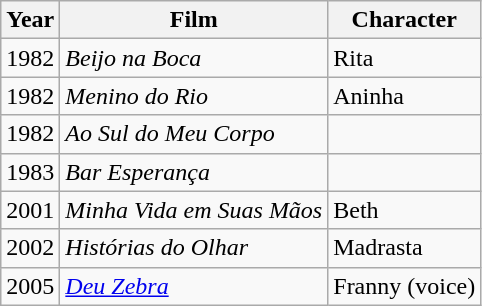<table class="wikitable">
<tr>
<th>Year</th>
<th>Film</th>
<th>Character</th>
</tr>
<tr>
<td>1982</td>
<td><em>Beijo na Boca</em></td>
<td>Rita</td>
</tr>
<tr>
<td>1982</td>
<td><em>Menino do Rio</em></td>
<td>Aninha</td>
</tr>
<tr>
<td>1982</td>
<td><em>Ao Sul do Meu Corpo</em></td>
<td></td>
</tr>
<tr>
<td>1983</td>
<td><em>Bar Esperança</em></td>
<td></td>
</tr>
<tr>
<td>2001</td>
<td><em>Minha Vida em Suas Mãos</em></td>
<td>Beth</td>
</tr>
<tr>
<td>2002</td>
<td><em>Histórias do Olhar</em></td>
<td>Madrasta</td>
</tr>
<tr>
<td>2005</td>
<td><em><a href='#'>Deu Zebra</a></em></td>
<td>Franny (voice)</td>
</tr>
</table>
